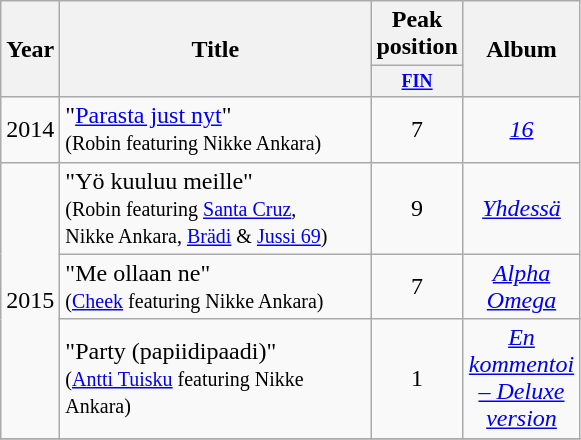<table class="wikitable">
<tr>
<th align="center" rowspan="2" width="10">Year</th>
<th align="center" rowspan="2" width="200">Title</th>
<th align="center" colspan="1" width="20">Peak position</th>
<th align="center" rowspan="2" width="70">Album</th>
</tr>
<tr>
<th scope="col" style="width:3em;font-size:75%;"><a href='#'>FIN</a><br></th>
</tr>
<tr>
<td style="text-align:center;" rowspan=1>2014</td>
<td>"<a href='#'>Parasta just nyt</a>" <br><small>(Robin featuring Nikke Ankara)</small></td>
<td style="text-align:center;">7</td>
<td style="text-align:center;"><em><a href='#'>16</a></em></td>
</tr>
<tr>
<td style="text-align:center;" rowspan=3>2015</td>
<td>"Yö kuuluu meille" <br><small>(Robin featuring <a href='#'>Santa Cruz</a>,<br>Nikke Ankara, <a href='#'>Brädi</a> & <a href='#'>Jussi 69</a>)</small></td>
<td style="text-align:center;">9</td>
<td style="text-align:center;"><em><a href='#'>Yhdessä</a></em></td>
</tr>
<tr>
<td>"Me ollaan ne" <br><small>(<a href='#'>Cheek</a> featuring Nikke Ankara)</small></td>
<td style="text-align:center;">7</td>
<td style="text-align:center;"><em><a href='#'>Alpha Omega</a></em></td>
</tr>
<tr>
<td>"Party (papiidipaadi)" <br><small>(<a href='#'>Antti Tuisku</a> featuring Nikke Ankara)</small></td>
<td style="text-align:center;">1</td>
<td style="text-align:center;"><em><a href='#'>En kommentoi – Deluxe version</a></em></td>
</tr>
<tr>
</tr>
</table>
